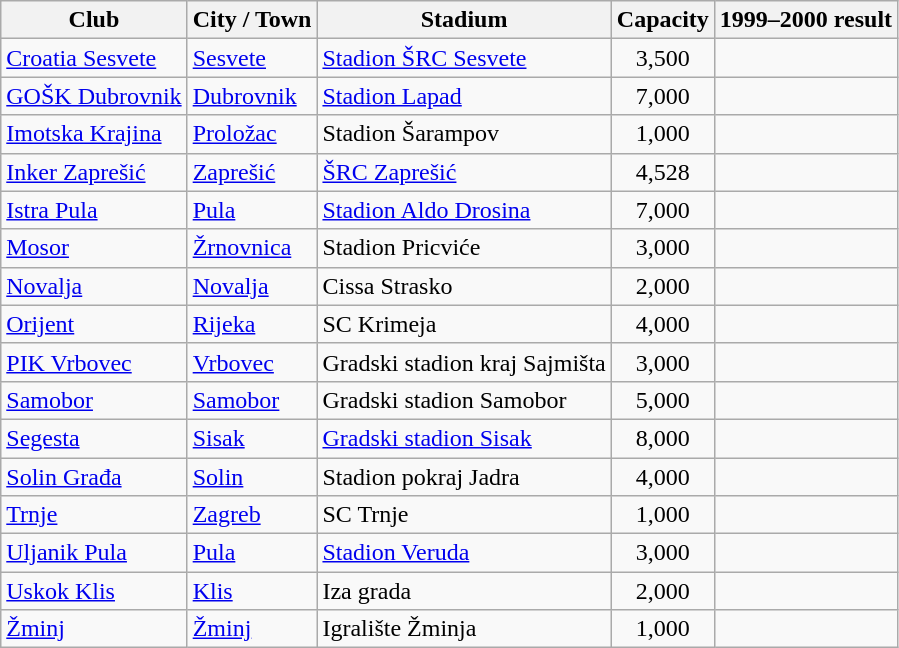<table class="wikitable sortable">
<tr>
<th>Club</th>
<th>City / Town</th>
<th>Stadium</th>
<th>Capacity</th>
<th>1999–2000 result</th>
</tr>
<tr>
<td><a href='#'>Croatia Sesvete</a></td>
<td><a href='#'>Sesvete</a></td>
<td><a href='#'>Stadion ŠRC Sesvete</a></td>
<td align="center">3,500</td>
<td align="center"></td>
</tr>
<tr>
<td><a href='#'>GOŠK Dubrovnik</a></td>
<td><a href='#'>Dubrovnik</a></td>
<td><a href='#'>Stadion Lapad</a></td>
<td align="center">7,000</td>
<td align="center"></td>
</tr>
<tr>
<td><a href='#'>Imotska Krajina</a></td>
<td><a href='#'>Proložac</a></td>
<td>Stadion Šarampov</td>
<td align="center">1,000</td>
<td align="center"></td>
</tr>
<tr>
<td><a href='#'>Inker Zaprešić</a></td>
<td><a href='#'>Zaprešić</a></td>
<td><a href='#'>ŠRC Zaprešić</a></td>
<td align="center">4,528</td>
<td align="center"></td>
</tr>
<tr>
<td><a href='#'>Istra Pula</a></td>
<td><a href='#'>Pula</a></td>
<td><a href='#'>Stadion Aldo Drosina</a></td>
<td align="center">7,000</td>
<td align="center"></td>
</tr>
<tr>
<td><a href='#'>Mosor</a></td>
<td><a href='#'>Žrnovnica</a></td>
<td>Stadion Pricviće</td>
<td align="center">3,000</td>
<td align="center"></td>
</tr>
<tr>
<td><a href='#'>Novalja</a></td>
<td><a href='#'>Novalja</a></td>
<td>Cissa Strasko</td>
<td align="center">2,000</td>
<td align="center"></td>
</tr>
<tr>
<td><a href='#'>Orijent</a></td>
<td><a href='#'>Rijeka</a></td>
<td>SC Krimeja</td>
<td align="center">4,000</td>
<td align="center"></td>
</tr>
<tr>
<td><a href='#'>PIK Vrbovec</a></td>
<td><a href='#'>Vrbovec</a></td>
<td>Gradski stadion kraj Sajmišta</td>
<td align="center">3,000</td>
<td align="center"></td>
</tr>
<tr>
<td><a href='#'>Samobor</a></td>
<td><a href='#'>Samobor</a></td>
<td>Gradski stadion Samobor</td>
<td align="center">5,000</td>
<td align="center"></td>
</tr>
<tr>
<td><a href='#'>Segesta</a></td>
<td><a href='#'>Sisak</a></td>
<td><a href='#'>Gradski stadion Sisak</a></td>
<td align="center">8,000</td>
<td align="center"></td>
</tr>
<tr>
<td><a href='#'>Solin Građa</a></td>
<td><a href='#'>Solin</a></td>
<td>Stadion pokraj Jadra</td>
<td align="center">4,000</td>
<td align="center"></td>
</tr>
<tr>
<td><a href='#'>Trnje</a></td>
<td><a href='#'>Zagreb</a></td>
<td>SC Trnje</td>
<td align="center">1,000</td>
<td align="center"></td>
</tr>
<tr>
<td><a href='#'>Uljanik Pula</a></td>
<td><a href='#'>Pula</a></td>
<td><a href='#'>Stadion Veruda</a></td>
<td align="center">3,000</td>
<td align="center"></td>
</tr>
<tr>
<td><a href='#'>Uskok Klis</a></td>
<td><a href='#'>Klis</a></td>
<td>Iza grada</td>
<td align="center">2,000</td>
<td align="center"></td>
</tr>
<tr>
<td><a href='#'>Žminj</a></td>
<td><a href='#'>Žminj</a></td>
<td>Igralište Žminja</td>
<td align="center">1,000</td>
<td align="center"></td>
</tr>
</table>
